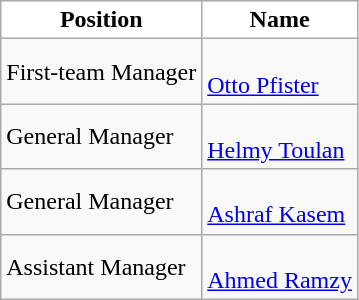<table class="wikitable">
<tr>
<th style="color:black; background:#FFFFFF;">Position</th>
<th style="color:black; background:#FFFFFF;">Name</th>
</tr>
<tr>
<td>First-team Manager</td>
<td><br>
<a href='#'>Otto Pfister</a></td>
</tr>
<tr>
<td>General Manager</td>
<td><br> 
<a href='#'>Helmy Toulan</a></td>
</tr>
<tr>
<td>General Manager</td>
<td><br> 
<a href='#'>Ashraf Kasem</a></td>
</tr>
<tr>
<td>Assistant Manager</td>
<td><br> 
<a href='#'>Ahmed Ramzy</a></td>
</tr>
</table>
